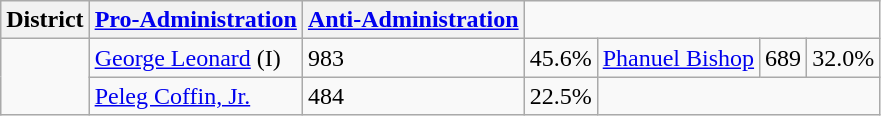<table class=wikitable>
<tr>
<th>District</th>
<th><a href='#'>Pro-Administration</a></th>
<th><a href='#'>Anti-Administration</a></th>
</tr>
<tr>
<td rowspan=2></td>
<td><a href='#'>George Leonard</a> (I)</td>
<td>983</td>
<td>45.6%</td>
<td><a href='#'>Phanuel Bishop</a></td>
<td>689</td>
<td>32.0%</td>
</tr>
<tr>
<td><a href='#'>Peleg Coffin, Jr.</a></td>
<td>484</td>
<td>22.5%</td>
<td colspan=3></td>
</tr>
</table>
